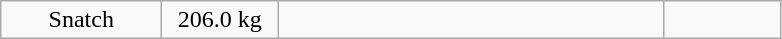<table class = "wikitable" style="text-align:center;">
<tr>
<td width=100>Snatch</td>
<td width=70>206.0 kg</td>
<td width=250 align=left></td>
<td width=70></td>
</tr>
</table>
